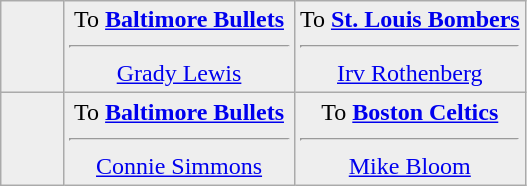<table class="wikitable sortable sortable" style="text-align: center">
<tr style="background:#eee;">
<td style="width:12%"><br></td>
<td style="width:44%; vertical-align:top;">To <strong><a href='#'>Baltimore Bullets</a></strong><hr><a href='#'>Grady Lewis</a></td>
<td style="width:44%; vertical-align:top;">To <strong><a href='#'>St. Louis Bombers</a></strong><hr><a href='#'>Irv Rothenberg</a></td>
</tr>
<tr style="background:#eee;">
<td style="width:12%"><br></td>
<td style="width:44%; vertical-align:top;">To <strong><a href='#'>Baltimore Bullets</a></strong><hr><a href='#'>Connie Simmons</a></td>
<td style="width:44%; vertical-align:top;">To <strong><a href='#'>Boston Celtics</a></strong><hr><a href='#'>Mike Bloom</a></td>
</tr>
</table>
